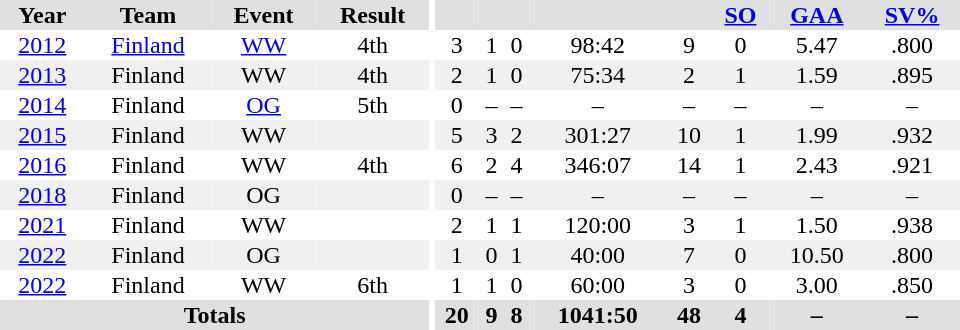<table border="0" cellpadding="1" cellspacing="0" ID="Table3" style="text-align:center; width:40em">
<tr ALIGN="centre" bgcolor="#e0e0e0">
<th>Year</th>
<th>Team</th>
<th>Event</th>
<th>Result</th>
<th rowspan="95" bgcolor="#ffffff"></th>
<th></th>
<th></th>
<th></th>
<th></th>
<th></th>
<th><a href='#'>SO</a></th>
<th><a href='#'>GAA</a></th>
<th><a href='#'>SV%</a></th>
</tr>
<tr ALIGN="centre">
<td><a href='#'>2012</a></td>
<td><a href='#'>Finland</a></td>
<td><a href='#'>WW</a></td>
<td>4th</td>
<td>3</td>
<td>1</td>
<td>0</td>
<td>98:42</td>
<td>9</td>
<td>0</td>
<td>5.47</td>
<td>.800</td>
</tr>
<tr ALIGN="centre" style="background-color:#f0f0f0;">
<td><a href='#'>2013</a></td>
<td>Finland</td>
<td>WW</td>
<td>4th</td>
<td>2</td>
<td>1</td>
<td>0</td>
<td>75:34</td>
<td>2</td>
<td>1</td>
<td>1.59</td>
<td>.895</td>
</tr>
<tr ALIGN="centre">
<td><a href='#'>2014</a></td>
<td>Finland</td>
<td><a href='#'>OG</a></td>
<td>5th</td>
<td>0</td>
<td>–</td>
<td>–</td>
<td>–</td>
<td>–</td>
<td>–</td>
<td>–</td>
<td>–</td>
</tr>
<tr ALIGN="centre" style="background-color:#f0f0f0;">
<td><a href='#'>2015</a></td>
<td>Finland</td>
<td>WW</td>
<td></td>
<td>5</td>
<td>3</td>
<td>2</td>
<td>301:27</td>
<td>10</td>
<td>1</td>
<td>1.99</td>
<td>.932</td>
</tr>
<tr ALIGN="centre">
<td><a href='#'>2016</a></td>
<td>Finland</td>
<td>WW</td>
<td>4th</td>
<td>6</td>
<td>2</td>
<td>4</td>
<td>346:07</td>
<td>14</td>
<td>1</td>
<td>2.43</td>
<td>.921</td>
</tr>
<tr ALIGN="centre" style="background-color:#f0f0f0;">
<td><a href='#'>2018</a></td>
<td>Finland</td>
<td>OG</td>
<td></td>
<td>0</td>
<td>–</td>
<td>–</td>
<td>–</td>
<td>–</td>
<td>–</td>
<td>–</td>
<td>–</td>
</tr>
<tr align="centre">
<td><a href='#'>2021</a></td>
<td>Finland</td>
<td>WW</td>
<td></td>
<td>2</td>
<td>1</td>
<td>1</td>
<td>120:00</td>
<td>3</td>
<td>1</td>
<td>1.50</td>
<td>.938</td>
</tr>
<tr align="centre" style="background-color:#f0f0f0;">
<td><a href='#'>2022</a></td>
<td>Finland</td>
<td>OG</td>
<td></td>
<td>1</td>
<td>0</td>
<td>1</td>
<td>40:00</td>
<td>7</td>
<td>0</td>
<td>10.50</td>
<td>.800</td>
</tr>
<tr align=centre>
<td><a href='#'>2022</a></td>
<td>Finland</td>
<td>WW</td>
<td>6th</td>
<td>1</td>
<td>1</td>
<td>0</td>
<td>60:00</td>
<td>3</td>
<td>0</td>
<td>3.00</td>
<td>.850</td>
</tr>
<tr align="centre" bgcolor="#e0e0e0">
<th colspan="4">Totals</th>
<th>20</th>
<th>9</th>
<th>8</th>
<th>1041:50</th>
<th>48</th>
<th>4</th>
<th>–</th>
<th>–</th>
</tr>
</table>
